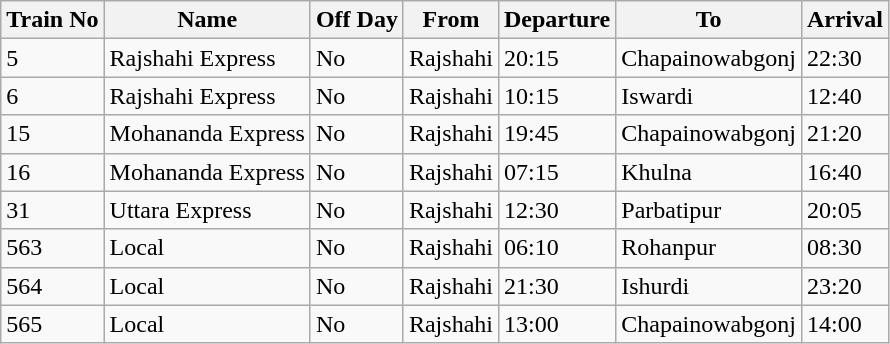<table class="wikitable">
<tr>
<th>Train No</th>
<th>Name</th>
<th>Off Day</th>
<th>From</th>
<th>Departure</th>
<th>To</th>
<th>Arrival</th>
</tr>
<tr>
<td>5</td>
<td>Rajshahi Express</td>
<td>No</td>
<td>Rajshahi</td>
<td>20:15</td>
<td>Chapainowabgonj</td>
<td>22:30</td>
</tr>
<tr>
<td>6</td>
<td>Rajshahi Express</td>
<td>No</td>
<td>Rajshahi</td>
<td>10:15</td>
<td>Iswardi</td>
<td>12:40</td>
</tr>
<tr>
<td>15</td>
<td>Mohananda Express</td>
<td>No</td>
<td>Rajshahi</td>
<td>19:45</td>
<td>Chapainowabgonj</td>
<td>21:20</td>
</tr>
<tr>
<td>16</td>
<td>Mohananda Express</td>
<td>No</td>
<td>Rajshahi</td>
<td>07:15</td>
<td>Khulna</td>
<td>16:40</td>
</tr>
<tr>
<td>31</td>
<td>Uttara Express</td>
<td>No</td>
<td>Rajshahi</td>
<td>12:30</td>
<td>Parbatipur</td>
<td>20:05</td>
</tr>
<tr>
<td>563</td>
<td>Local</td>
<td>No</td>
<td>Rajshahi</td>
<td>06:10</td>
<td>Rohanpur</td>
<td>08:30</td>
</tr>
<tr>
<td>564</td>
<td>Local</td>
<td>No</td>
<td>Rajshahi</td>
<td>21:30</td>
<td>Ishurdi</td>
<td>23:20</td>
</tr>
<tr>
<td>565</td>
<td>Local</td>
<td>No</td>
<td>Rajshahi</td>
<td>13:00</td>
<td>Chapainowabgonj</td>
<td>14:00</td>
</tr>
</table>
